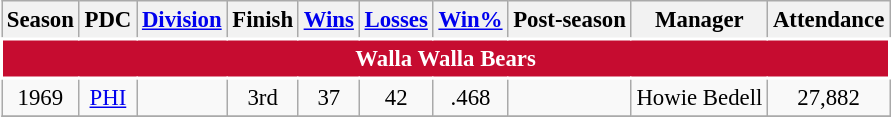<table class="wikitable" style="text-align:center; font-size:95%">
<tr>
<th scope="col">Season</th>
<th scope="col">PDC</th>
<th scope="col"><a href='#'>Division</a></th>
<th scope="col">Finish</th>
<th scope="col"><a href='#'>Wins</a></th>
<th scope="col"><a href='#'>Losses</a></th>
<th scope="col"><a href='#'>Win%</a></th>
<th scope="col">Post-season</th>
<th scope="col">Manager</th>
<th scope="col">Attendance</th>
</tr>
<tr>
<td align="center" colspan="11" style="background:#C60C30; color: white; border:2px solid#FFFFFF"><strong>Walla Walla Bears</strong></td>
</tr>
<tr>
<td>1969</td>
<td><a href='#'>PHI</a></td>
<td></td>
<td>3rd</td>
<td>37</td>
<td>42</td>
<td>.468</td>
<td></td>
<td>Howie Bedell</td>
<td>27,882</td>
</tr>
<tr>
</tr>
</table>
